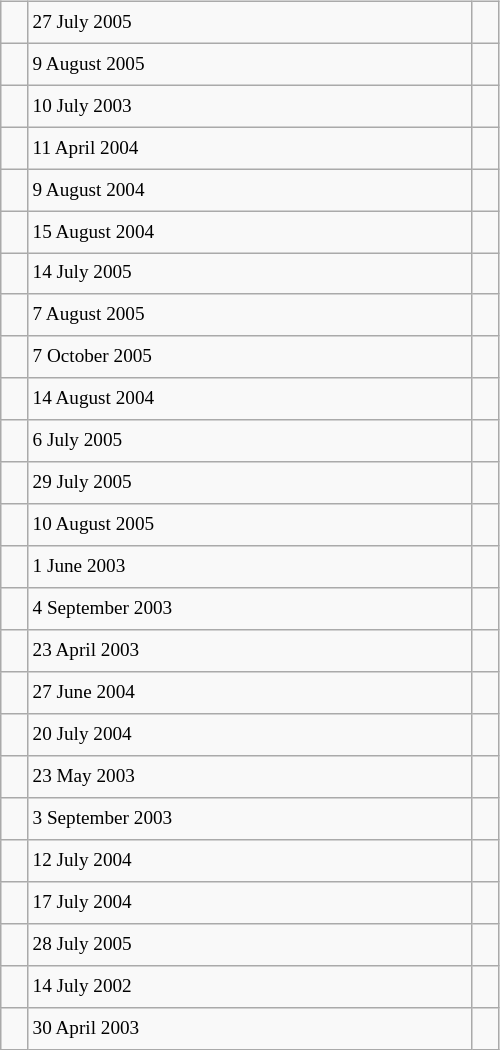<table class="wikitable" style="font-size: 80%; float: left; width: 26em; margin-right: 1em; height: 700px">
<tr>
<td></td>
<td>27 July 2005</td>
<td></td>
</tr>
<tr>
<td></td>
<td>9 August 2005</td>
<td></td>
</tr>
<tr>
<td></td>
<td>10 July 2003</td>
<td></td>
</tr>
<tr>
<td></td>
<td>11 April 2004</td>
<td></td>
</tr>
<tr>
<td></td>
<td>9 August 2004</td>
<td></td>
</tr>
<tr>
<td></td>
<td>15 August 2004</td>
<td></td>
</tr>
<tr>
<td></td>
<td>14 July 2005</td>
<td></td>
</tr>
<tr>
<td></td>
<td>7 August 2005</td>
<td></td>
</tr>
<tr>
<td></td>
<td>7 October 2005</td>
<td></td>
</tr>
<tr>
<td></td>
<td>14 August 2004</td>
<td></td>
</tr>
<tr>
<td></td>
<td>6 July 2005</td>
<td></td>
</tr>
<tr>
<td></td>
<td>29 July 2005</td>
<td></td>
</tr>
<tr>
<td></td>
<td>10 August 2005</td>
<td></td>
</tr>
<tr>
<td></td>
<td>1 June 2003</td>
<td></td>
</tr>
<tr>
<td></td>
<td>4 September 2003</td>
<td></td>
</tr>
<tr>
<td></td>
<td>23 April 2003</td>
<td></td>
</tr>
<tr>
<td></td>
<td>27 June 2004</td>
<td></td>
</tr>
<tr>
<td></td>
<td>20 July 2004</td>
<td></td>
</tr>
<tr>
<td></td>
<td>23 May 2003</td>
<td></td>
</tr>
<tr>
<td></td>
<td>3 September 2003</td>
<td></td>
</tr>
<tr>
<td></td>
<td>12 July 2004</td>
<td></td>
</tr>
<tr>
<td></td>
<td>17 July 2004</td>
<td></td>
</tr>
<tr>
<td></td>
<td>28 July 2005</td>
<td></td>
</tr>
<tr>
<td></td>
<td>14 July 2002</td>
<td></td>
</tr>
<tr>
<td></td>
<td>30 April 2003</td>
<td></td>
</tr>
</table>
